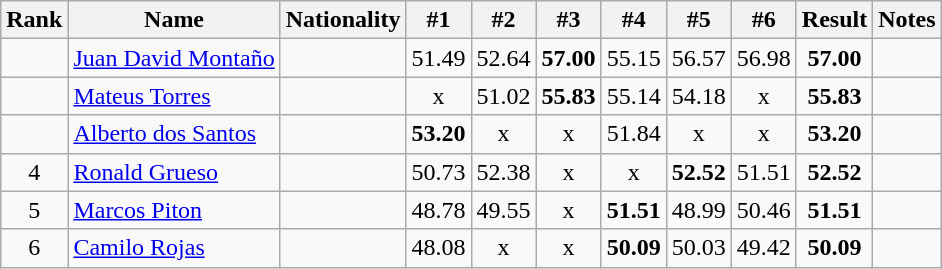<table class="wikitable sortable" style="text-align:center">
<tr>
<th>Rank</th>
<th>Name</th>
<th>Nationality</th>
<th>#1</th>
<th>#2</th>
<th>#3</th>
<th>#4</th>
<th>#5</th>
<th>#6</th>
<th>Result</th>
<th>Notes</th>
</tr>
<tr>
<td></td>
<td align=left><a href='#'>Juan David Montaño</a></td>
<td align=left></td>
<td>51.49</td>
<td>52.64</td>
<td><strong>57.00</strong></td>
<td>55.15</td>
<td>56.57</td>
<td>56.98</td>
<td><strong>57.00</strong></td>
<td></td>
</tr>
<tr>
<td></td>
<td align=left><a href='#'>Mateus Torres</a></td>
<td align=left></td>
<td>x</td>
<td>51.02</td>
<td><strong>55.83</strong></td>
<td>55.14</td>
<td>54.18</td>
<td>x</td>
<td><strong>55.83</strong></td>
<td></td>
</tr>
<tr>
<td></td>
<td align=left><a href='#'>Alberto dos Santos</a></td>
<td align=left></td>
<td><strong>53.20</strong></td>
<td>x</td>
<td>x</td>
<td>51.84</td>
<td>x</td>
<td>x</td>
<td><strong>53.20</strong></td>
<td></td>
</tr>
<tr>
<td>4</td>
<td align=left><a href='#'>Ronald Grueso</a></td>
<td align=left></td>
<td>50.73</td>
<td>52.38</td>
<td>x</td>
<td>x</td>
<td><strong>52.52</strong></td>
<td>51.51</td>
<td><strong>52.52</strong></td>
<td></td>
</tr>
<tr>
<td>5</td>
<td align=left><a href='#'>Marcos Piton</a></td>
<td align=left></td>
<td>48.78</td>
<td>49.55</td>
<td>x</td>
<td><strong>51.51</strong></td>
<td>48.99</td>
<td>50.46</td>
<td><strong>51.51</strong></td>
<td></td>
</tr>
<tr>
<td>6</td>
<td align=left><a href='#'>Camilo Rojas</a></td>
<td align=left></td>
<td>48.08</td>
<td>x</td>
<td>x</td>
<td><strong>50.09</strong></td>
<td>50.03</td>
<td>49.42</td>
<td><strong>50.09</strong></td>
<td></td>
</tr>
</table>
